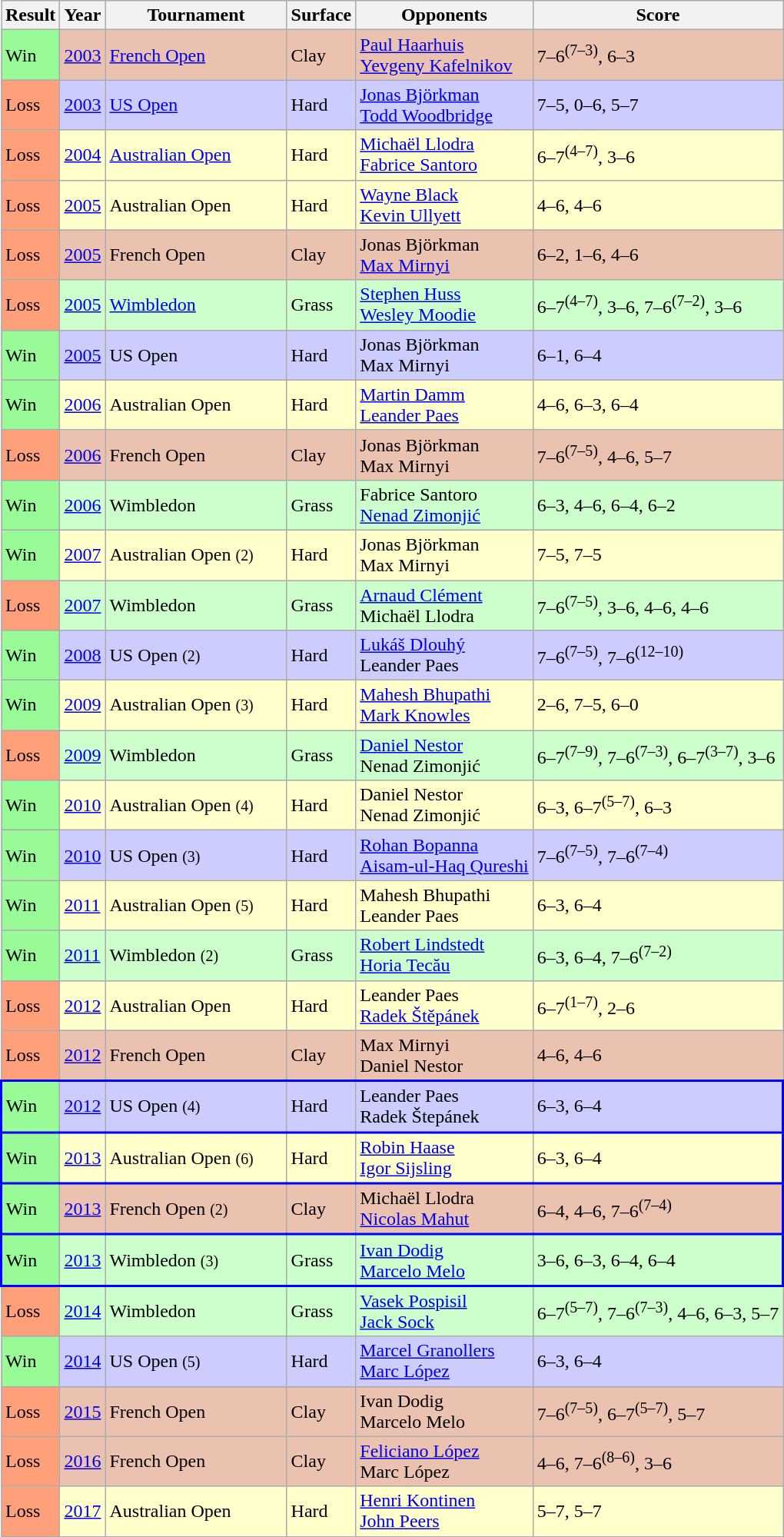<table class="sortable wikitable">
<tr>
<th>Result</th>
<th>Year</th>
<th width=150>Tournament</th>
<th>Surface</th>
<th>Opponents</th>
<th class="unsortable">Score</th>
</tr>
<tr bgcolor=ebc2af>
<td bgcolor=98FB98>Win</td>
<td><a href='#'>2003</a></td>
<td><a href='#'>French Open</a></td>
<td>Clay</td>
<td> <a href='#'>Paul Haarhuis</a><br> <a href='#'>Yevgeny Kafelnikov</a></td>
<td>7–6<sup>(7–3)</sup>, 6–3</td>
</tr>
<tr bgcolor=CCCCFF>
<td bgcolor=FFA07A>Loss</td>
<td><a href='#'>2003</a></td>
<td><a href='#'>US Open</a></td>
<td>Hard</td>
<td> <a href='#'>Jonas Björkman</a><br> <a href='#'>Todd Woodbridge</a></td>
<td>7–5, 0–6, 5–7</td>
</tr>
<tr bgcolor=FFFFCC>
<td bgcolor=FFA07A>Loss</td>
<td><a href='#'>2004</a></td>
<td><a href='#'>Australian Open</a></td>
<td>Hard</td>
<td> <a href='#'>Michaël Llodra</a><br> <a href='#'>Fabrice Santoro</a></td>
<td>6–7<sup>(4–7)</sup>, 3–6</td>
</tr>
<tr bgcolor=FFFFCC>
<td bgcolor=FFA07A>Loss</td>
<td><a href='#'>2005</a></td>
<td>Australian Open</td>
<td>Hard</td>
<td> <a href='#'>Wayne Black</a><br> <a href='#'>Kevin Ullyett</a></td>
<td>4–6, 4–6</td>
</tr>
<tr bgcolor=ebc2af>
<td bgcolor=FFA07A>Loss</td>
<td><a href='#'>2005</a></td>
<td>French Open</td>
<td>Clay</td>
<td> Jonas Björkman<br> <a href='#'>Max Mirnyi</a></td>
<td>6–2, 1–6, 4–6</td>
</tr>
<tr bgcolor=CCFFCC>
<td bgcolor=FFA07A>Loss</td>
<td><a href='#'>2005</a></td>
<td><a href='#'>Wimbledon</a></td>
<td>Grass</td>
<td> <a href='#'>Stephen Huss</a><br> <a href='#'>Wesley Moodie</a></td>
<td>6–7<sup>(4–7)</sup>, 3–6, 7–6<sup>(7–2)</sup>, 3–6</td>
</tr>
<tr bgcolor=CCCCFF>
<td bgcolor=98FB98>Win</td>
<td><a href='#'>2005</a></td>
<td>US Open</td>
<td>Hard</td>
<td> Jonas Björkman<br> Max Mirnyi</td>
<td>6–1, 6–4</td>
</tr>
<tr bgcolor=FFFFCC>
<td bgcolor=98FB98>Win</td>
<td><a href='#'>2006</a></td>
<td>Australian Open</td>
<td>Hard</td>
<td> <a href='#'>Martin Damm</a><br> <a href='#'>Leander Paes</a></td>
<td>4–6, 6–3, 6–4</td>
</tr>
<tr bgcolor=ebc2af>
<td bgcolor=FFA07A>Loss</td>
<td><a href='#'>2006</a></td>
<td>French Open</td>
<td>Clay</td>
<td> Jonas Björkman<br> Max Mirnyi</td>
<td>7–6<sup>(7–5)</sup>, 4–6, 5–7</td>
</tr>
<tr bgcolor=CCFFCC>
<td bgcolor=98FB98>Win</td>
<td><a href='#'>2006</a></td>
<td>Wimbledon</td>
<td>Grass</td>
<td> Fabrice Santoro<br> <a href='#'>Nenad Zimonjić</a></td>
<td>6–3, 4–6, 6–4, 6–2</td>
</tr>
<tr bgcolor=FFFFCC>
<td bgcolor=98FB98>Win</td>
<td><a href='#'>2007</a></td>
<td>Australian Open <small>(2)</small></td>
<td>Hard</td>
<td> Jonas Björkman<br> Max Mirnyi</td>
<td>7–5, 7–5</td>
</tr>
<tr bgcolor=CCFFCC>
<td bgcolor=FFA07A>Loss</td>
<td><a href='#'>2007</a></td>
<td>Wimbledon</td>
<td>Grass</td>
<td> <a href='#'>Arnaud Clément</a><br> Michaël Llodra</td>
<td>7–6<sup>(7–5)</sup>, 3–6, 4–6, 4–6</td>
</tr>
<tr bgcolor=CCCCFF>
<td bgcolor=98FB98>Win</td>
<td><a href='#'>2008</a></td>
<td>US Open <small>(2)</small></td>
<td>Hard</td>
<td> <a href='#'>Lukáš Dlouhý</a><br> Leander Paes</td>
<td>7–6<sup>(7–5)</sup>, 7–6<sup>(12–10)</sup></td>
</tr>
<tr bgcolor=FFFFCC>
<td bgcolor=98FB98>Win</td>
<td><a href='#'>2009</a></td>
<td>Australian Open <small>(3)</small></td>
<td>Hard</td>
<td> <a href='#'>Mahesh Bhupathi</a><br> <a href='#'>Mark Knowles</a></td>
<td>2–6, 7–5, 6–0</td>
</tr>
<tr bgcolor=CCFFCC>
<td bgcolor=FFA07A>Loss</td>
<td><a href='#'>2009</a></td>
<td>Wimbledon</td>
<td>Grass</td>
<td> <a href='#'>Daniel Nestor</a><br> Nenad Zimonjić</td>
<td>6–7<sup>(7–9)</sup>, 7–6<sup>(7–3)</sup>, 6–7<sup>(3–7)</sup>, 3–6</td>
</tr>
<tr bgcolor=FFFFCC>
<td bgcolor=98FB98>Win</td>
<td><a href='#'>2010</a></td>
<td>Australian Open <small>(4)</small></td>
<td>Hard</td>
<td> Daniel Nestor<br> Nenad Zimonjić</td>
<td>6–3, 6–7<sup>(5–7)</sup>, 6–3</td>
</tr>
<tr bgcolor=CCCCFF>
<td bgcolor=98FB98>Win</td>
<td><a href='#'>2010</a></td>
<td>US Open <small>(3)</small></td>
<td>Hard</td>
<td> <a href='#'>Rohan Bopanna</a><br> <a href='#'>Aisam-ul-Haq Qureshi</a></td>
<td>7–6<sup>(7–5)</sup>, 7–6<sup>(7–4)</sup></td>
</tr>
<tr bgcolor=FFFFCC>
<td bgcolor=98FB98>Win</td>
<td><a href='#'>2011</a></td>
<td>Australian Open <small>(5)</small></td>
<td>Hard</td>
<td> Mahesh Bhupathi<br> Leander Paes</td>
<td>6–3, 6–4</td>
</tr>
<tr bgcolor=CCFFCC>
<td bgcolor=98FB98>Win</td>
<td><a href='#'>2011</a></td>
<td>Wimbledon <small>(2)</small></td>
<td>Grass</td>
<td> <a href='#'>Robert Lindstedt</a><br> <a href='#'>Horia Tecău</a></td>
<td>6–3, 6–4, 7–6<sup>(7–2)</sup></td>
</tr>
<tr bgcolor=FFFFCC>
<td bgcolor=FFA07A>Loss</td>
<td><a href='#'>2012</a></td>
<td>Australian Open</td>
<td>Hard</td>
<td> Leander Paes<br> <a href='#'>Radek Štěpánek</a></td>
<td>6–7<sup>(1–7)</sup>, 2–6</td>
</tr>
<tr bgcolor=ebc2af>
<td bgcolor=FFA07A>Loss</td>
<td><a href='#'>2012</a></td>
<td>French Open</td>
<td>Clay</td>
<td> Max Mirnyi<br> Daniel Nestor</td>
<td>4–6, 4–6</td>
</tr>
<tr style="border: 2px solid blue" bgcolor="CCCCFF">
<td bgcolor=98FB98>Win</td>
<td><a href='#'>2012</a></td>
<td>US Open <small>(4)</small></td>
<td>Hard</td>
<td> Leander Paes<br> Radek Štepánek</td>
<td>6–3, 6–4</td>
</tr>
<tr style="border: 2px solid blue" bgcolor="FFFFCC">
<td bgcolor=98FB98>Win</td>
<td><a href='#'>2013</a></td>
<td>Australian Open <small>(6)</small></td>
<td>Hard</td>
<td> <a href='#'>Robin Haase</a><br> <a href='#'>Igor Sijsling</a></td>
<td>6–3, 6–4</td>
</tr>
<tr style="border: 2px solid blue" bgcolor="ebc2af">
<td bgcolor=98FB98>Win</td>
<td><a href='#'>2013</a></td>
<td>French Open <small>(2)</small></td>
<td>Clay</td>
<td> Michaël Llodra<br> <a href='#'>Nicolas Mahut</a></td>
<td>6–4, 4–6, 7–6<sup>(7–4)</sup></td>
</tr>
<tr style="border: 2px solid blue" bgcolor="CCFFCC">
<td bgcolor=98FB98>Win</td>
<td><a href='#'>2013</a></td>
<td>Wimbledon <small>(3)</small></td>
<td>Grass</td>
<td> <a href='#'>Ivan Dodig</a><br> <a href='#'>Marcelo Melo</a></td>
<td>3–6, 6–3, 6–4, 6–4</td>
</tr>
<tr bgcolor=CCFFCC>
<td bgcolor=FFA07A>Loss</td>
<td><a href='#'>2014</a></td>
<td>Wimbledon</td>
<td>Grass</td>
<td> <a href='#'>Vasek Pospisil</a><br> <a href='#'>Jack Sock</a></td>
<td>6–7<sup>(5–7)</sup>, 7–6<sup>(7–3)</sup>, 4–6, 6–3, 5–7</td>
</tr>
<tr bgcolor=CCCCFF>
<td bgcolor=98FB98>Win</td>
<td><a href='#'>2014</a></td>
<td>US Open <small>(5)</small></td>
<td>Hard</td>
<td> <a href='#'>Marcel Granollers</a><br> <a href='#'>Marc López</a></td>
<td>6–3, 6–4</td>
</tr>
<tr bgcolor=ebc2af>
<td bgcolor=FFA07A>Loss</td>
<td><a href='#'>2015</a></td>
<td>French Open</td>
<td>Clay</td>
<td> Ivan Dodig<br> Marcelo Melo</td>
<td>7–6<sup>(7–5)</sup>, 6–7<sup>(5–7)</sup>, 5–7</td>
</tr>
<tr bgcolor=ebc2af>
<td bgcolor=FFA07A>Loss</td>
<td><a href='#'>2016</a></td>
<td>French Open</td>
<td>Clay</td>
<td> <a href='#'>Feliciano López</a><br> Marc López</td>
<td>4–6, 7–6<sup>(8–6)</sup>, 3–6</td>
</tr>
<tr bgcolor=FFFFCC>
<td bgcolor=FFA07A>Loss</td>
<td><a href='#'>2017</a></td>
<td>Australian Open</td>
<td>Hard</td>
<td> <a href='#'>Henri Kontinen</a><br> <a href='#'>John Peers</a></td>
<td>5–7, 5–7</td>
</tr>
</table>
